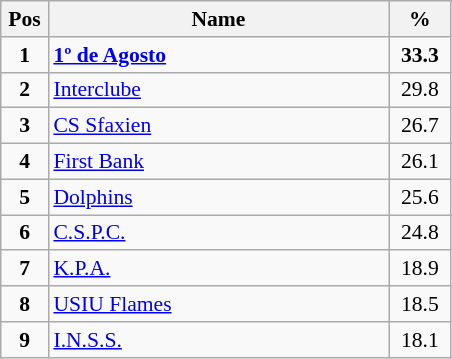<table class="wikitable" style="text-align:center; font-size:90%;">
<tr>
<th width=25px>Pos</th>
<th width=220px>Name</th>
<th width=35px>%</th>
</tr>
<tr>
<td><strong>1</strong></td>
<td align=left> <strong><a href='#'>1º de Agosto</a></strong></td>
<td align=center><strong>33.3</strong></td>
</tr>
<tr>
<td><strong>2</strong></td>
<td align=left> <a href='#'>Interclube</a></td>
<td align=center>29.8</td>
</tr>
<tr>
<td><strong>3</strong></td>
<td align=left> <a href='#'>CS Sfaxien</a></td>
<td align=center>26.7</td>
</tr>
<tr>
<td><strong>4</strong></td>
<td align=left> <a href='#'>First Bank</a></td>
<td>26.1</td>
</tr>
<tr>
<td><strong>5</strong></td>
<td align=left> <a href='#'>Dolphins</a></td>
<td align=center>25.6</td>
</tr>
<tr>
<td><strong>6</strong></td>
<td align=left> <a href='#'>C.S.P.C.</a></td>
<td align=center>24.8</td>
</tr>
<tr>
<td><strong>7</strong></td>
<td align=left> <a href='#'>K.P.A.</a></td>
<td align=center>18.9</td>
</tr>
<tr>
<td><strong>8</strong></td>
<td align=left> <a href='#'>USIU Flames</a></td>
<td align=center>18.5</td>
</tr>
<tr>
<td><strong>9</strong></td>
<td align=left> <a href='#'>I.N.S.S.</a></td>
<td align=center>18.1</td>
</tr>
</table>
